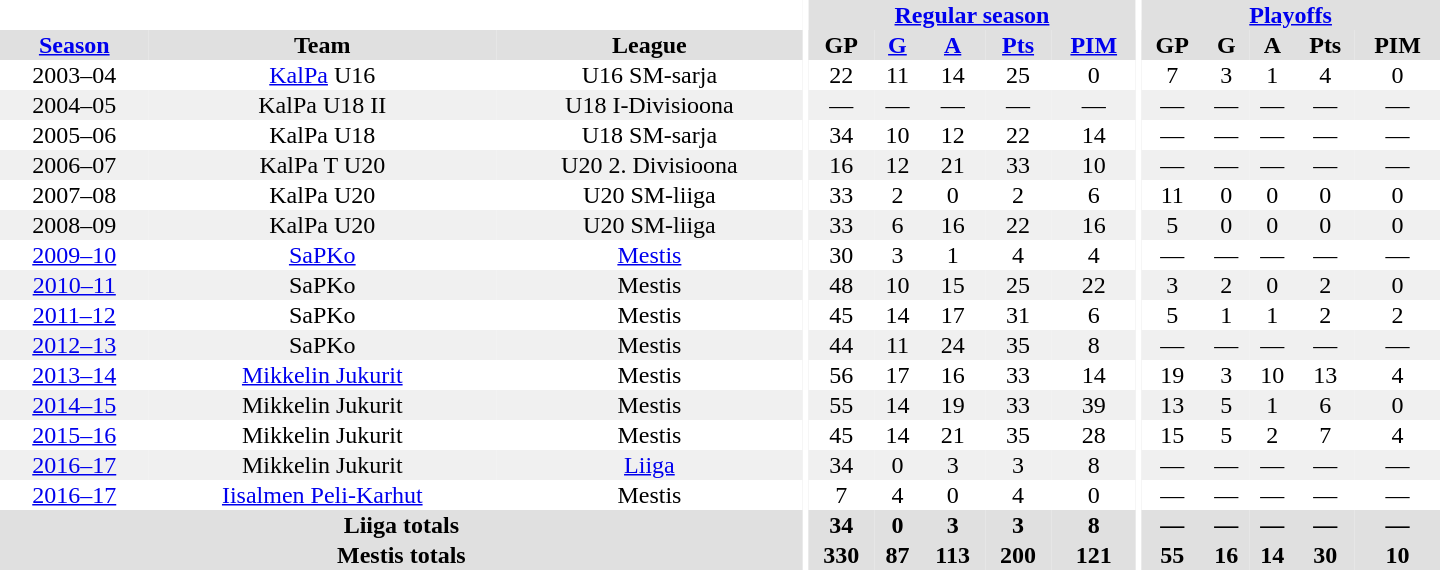<table border="0" cellpadding="1" cellspacing="0" style="text-align:center; width:60em">
<tr bgcolor="#e0e0e0">
<th colspan="3" bgcolor="#ffffff"></th>
<th rowspan="99" bgcolor="#ffffff"></th>
<th colspan="5"><a href='#'>Regular season</a></th>
<th rowspan="99" bgcolor="#ffffff"></th>
<th colspan="5"><a href='#'>Playoffs</a></th>
</tr>
<tr bgcolor="#e0e0e0">
<th><a href='#'>Season</a></th>
<th>Team</th>
<th>League</th>
<th>GP</th>
<th><a href='#'>G</a></th>
<th><a href='#'>A</a></th>
<th><a href='#'>Pts</a></th>
<th><a href='#'>PIM</a></th>
<th>GP</th>
<th>G</th>
<th>A</th>
<th>Pts</th>
<th>PIM</th>
</tr>
<tr>
<td>2003–04</td>
<td><a href='#'>KalPa</a> U16</td>
<td>U16 SM-sarja</td>
<td>22</td>
<td>11</td>
<td>14</td>
<td>25</td>
<td>0</td>
<td>7</td>
<td>3</td>
<td>1</td>
<td>4</td>
<td>0</td>
</tr>
<tr bgcolor="#f0f0f0">
<td>2004–05</td>
<td>KalPa U18 II</td>
<td>U18 I-Divisioona</td>
<td>—</td>
<td>—</td>
<td>—</td>
<td>—</td>
<td>—</td>
<td>—</td>
<td>—</td>
<td>—</td>
<td>—</td>
<td>—</td>
</tr>
<tr>
<td>2005–06</td>
<td>KalPa U18</td>
<td>U18 SM-sarja</td>
<td>34</td>
<td>10</td>
<td>12</td>
<td>22</td>
<td>14</td>
<td>—</td>
<td>—</td>
<td>—</td>
<td>—</td>
<td>—</td>
</tr>
<tr bgcolor="#f0f0f0">
<td>2006–07</td>
<td>KalPa T U20</td>
<td>U20 2. Divisioona</td>
<td>16</td>
<td>12</td>
<td>21</td>
<td>33</td>
<td>10</td>
<td>—</td>
<td>—</td>
<td>—</td>
<td>—</td>
<td>—</td>
</tr>
<tr>
<td>2007–08</td>
<td>KalPa U20</td>
<td>U20 SM-liiga</td>
<td>33</td>
<td>2</td>
<td>0</td>
<td>2</td>
<td>6</td>
<td>11</td>
<td>0</td>
<td>0</td>
<td>0</td>
<td>0</td>
</tr>
<tr bgcolor="#f0f0f0">
<td>2008–09</td>
<td>KalPa U20</td>
<td>U20 SM-liiga</td>
<td>33</td>
<td>6</td>
<td>16</td>
<td>22</td>
<td>16</td>
<td>5</td>
<td>0</td>
<td>0</td>
<td>0</td>
<td>0</td>
</tr>
<tr>
<td><a href='#'>2009–10</a></td>
<td><a href='#'>SaPKo</a></td>
<td><a href='#'>Mestis</a></td>
<td>30</td>
<td>3</td>
<td>1</td>
<td>4</td>
<td>4</td>
<td>—</td>
<td>—</td>
<td>—</td>
<td>—</td>
<td>—</td>
</tr>
<tr bgcolor="#f0f0f0">
<td><a href='#'>2010–11</a></td>
<td>SaPKo</td>
<td>Mestis</td>
<td>48</td>
<td>10</td>
<td>15</td>
<td>25</td>
<td>22</td>
<td>3</td>
<td>2</td>
<td>0</td>
<td>2</td>
<td>0</td>
</tr>
<tr>
<td><a href='#'>2011–12</a></td>
<td>SaPKo</td>
<td>Mestis</td>
<td>45</td>
<td>14</td>
<td>17</td>
<td>31</td>
<td>6</td>
<td>5</td>
<td>1</td>
<td>1</td>
<td>2</td>
<td>2</td>
</tr>
<tr bgcolor="#f0f0f0">
<td><a href='#'>2012–13</a></td>
<td>SaPKo</td>
<td>Mestis</td>
<td>44</td>
<td>11</td>
<td>24</td>
<td>35</td>
<td>8</td>
<td>—</td>
<td>—</td>
<td>—</td>
<td>—</td>
<td>—</td>
</tr>
<tr>
<td><a href='#'>2013–14</a></td>
<td><a href='#'>Mikkelin Jukurit</a></td>
<td>Mestis</td>
<td>56</td>
<td>17</td>
<td>16</td>
<td>33</td>
<td>14</td>
<td>19</td>
<td>3</td>
<td>10</td>
<td>13</td>
<td>4</td>
</tr>
<tr bgcolor="#f0f0f0">
<td><a href='#'>2014–15</a></td>
<td>Mikkelin Jukurit</td>
<td>Mestis</td>
<td>55</td>
<td>14</td>
<td>19</td>
<td>33</td>
<td>39</td>
<td>13</td>
<td>5</td>
<td>1</td>
<td>6</td>
<td>0</td>
</tr>
<tr>
<td><a href='#'>2015–16</a></td>
<td>Mikkelin Jukurit</td>
<td>Mestis</td>
<td>45</td>
<td>14</td>
<td>21</td>
<td>35</td>
<td>28</td>
<td>15</td>
<td>5</td>
<td>2</td>
<td>7</td>
<td>4</td>
</tr>
<tr bgcolor="#f0f0f0">
<td><a href='#'>2016–17</a></td>
<td>Mikkelin Jukurit</td>
<td><a href='#'>Liiga</a></td>
<td>34</td>
<td>0</td>
<td>3</td>
<td>3</td>
<td>8</td>
<td>—</td>
<td>—</td>
<td>—</td>
<td>—</td>
<td>—</td>
</tr>
<tr>
<td><a href='#'>2016–17</a></td>
<td><a href='#'>Iisalmen Peli-Karhut</a></td>
<td>Mestis</td>
<td>7</td>
<td>4</td>
<td>0</td>
<td>4</td>
<td>0</td>
<td>—</td>
<td>—</td>
<td>—</td>
<td>—</td>
<td>—</td>
</tr>
<tr>
</tr>
<tr ALIGN="center" bgcolor="#e0e0e0">
<th colspan="3">Liiga totals</th>
<th ALIGN="center">34</th>
<th ALIGN="center">0</th>
<th ALIGN="center">3</th>
<th ALIGN="center">3</th>
<th ALIGN="center">8</th>
<th ALIGN="center">—</th>
<th ALIGN="center">—</th>
<th ALIGN="center">—</th>
<th ALIGN="center">—</th>
<th ALIGN="center">—</th>
</tr>
<tr>
</tr>
<tr ALIGN="center" bgcolor="#e0e0e0">
<th colspan="3">Mestis totals</th>
<th ALIGN="center">330</th>
<th ALIGN="center">87</th>
<th ALIGN="center">113</th>
<th ALIGN="center">200</th>
<th ALIGN="center">121</th>
<th ALIGN="center">55</th>
<th ALIGN="center">16</th>
<th ALIGN="center">14</th>
<th ALIGN="center">30</th>
<th ALIGN="center">10</th>
</tr>
</table>
